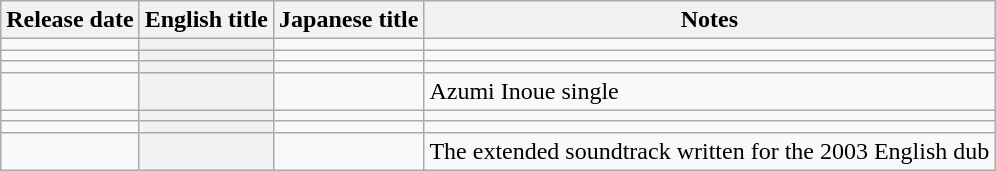<table class="wikitable plain-row-headers sortable">
<tr>
<th scope="col">Release date</th>
<th scope="col">English title</th>
<th scope="col">Japanese title</th>
<th scope="col" class="unsortable">Notes</th>
</tr>
<tr>
<td></td>
<th scope="row"></th>
<td></td>
<td></td>
</tr>
<tr>
<td></td>
<th scope="row"></th>
<td></td>
<td></td>
</tr>
<tr>
<td></td>
<th scope="row"></th>
<td></td>
<td></td>
</tr>
<tr>
<td></td>
<th scope="row"></th>
<td></td>
<td>Azumi Inoue single</td>
</tr>
<tr>
<td></td>
<th scope="row"></th>
<td></td>
<td></td>
</tr>
<tr>
<td></td>
<th scope="row"></th>
<td></td>
<td></td>
</tr>
<tr>
<td></td>
<th scope="row"></th>
<td></td>
<td>The extended soundtrack written for the 2003 English dub</td>
</tr>
</table>
